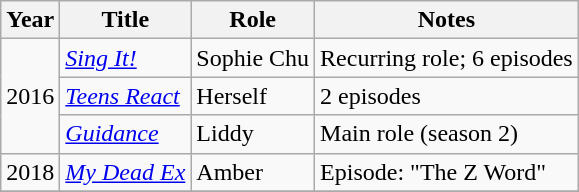<table class="wikitable sortable">
<tr>
<th>Year</th>
<th>Title</th>
<th>Role</th>
<th class="unsortable">Notes</th>
</tr>
<tr>
<td rowspan=3>2016</td>
<td><em><a href='#'>Sing It!</a></em></td>
<td>Sophie Chu</td>
<td>Recurring role; 6 episodes</td>
</tr>
<tr>
<td><em><a href='#'>Teens React</a></em></td>
<td>Herself</td>
<td>2 episodes</td>
</tr>
<tr>
<td><em><a href='#'>Guidance</a></em></td>
<td>Liddy</td>
<td>Main role (season 2)</td>
</tr>
<tr>
<td>2018</td>
<td><em><a href='#'>My Dead Ex</a></em></td>
<td>Amber</td>
<td>Episode: "The Z Word" </td>
</tr>
<tr>
</tr>
</table>
